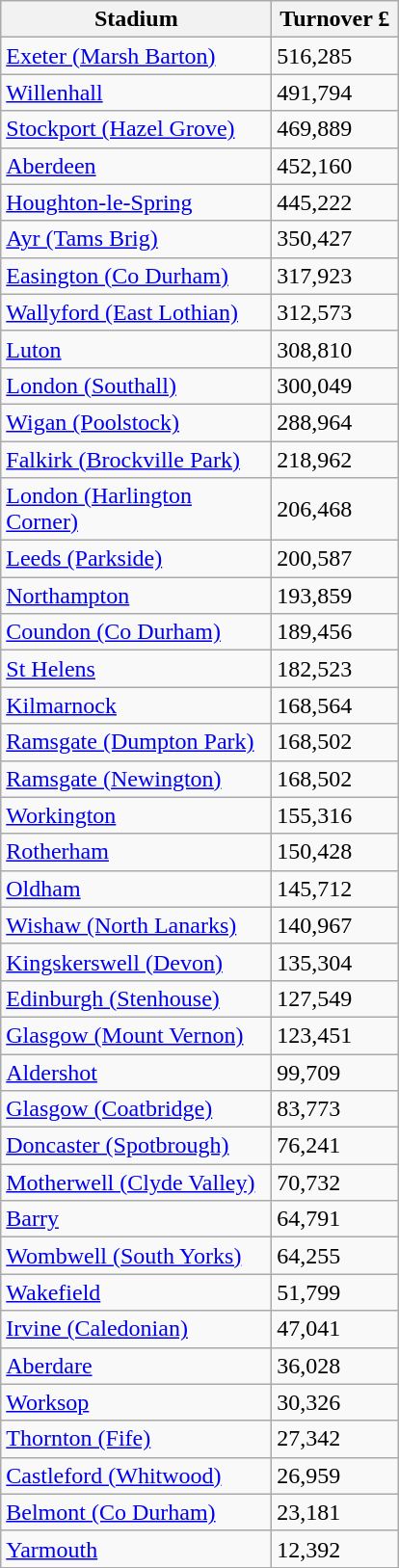<table class="wikitable">
<tr>
<th width=180>Stadium</th>
<th width=80>Turnover £</th>
</tr>
<tr>
<td><a href='#'>Exeter (Marsh Barton)</a></td>
<td>516,285</td>
</tr>
<tr>
<td><a href='#'>Willenhall</a></td>
<td>491,794</td>
</tr>
<tr>
<td><a href='#'>Stockport (Hazel Grove)</a></td>
<td>469,889</td>
</tr>
<tr>
<td><a href='#'>Aberdeen</a></td>
<td>452,160</td>
</tr>
<tr>
<td><a href='#'>Houghton-le-Spring</a></td>
<td>445,222</td>
</tr>
<tr>
<td><a href='#'>Ayr (Tams Brig)</a></td>
<td>350,427</td>
</tr>
<tr>
<td><a href='#'>Easington (Co Durham)</a></td>
<td>317,923</td>
</tr>
<tr>
<td><a href='#'>Wallyford (East Lothian)</a></td>
<td>312,573</td>
</tr>
<tr>
<td><a href='#'>Luton</a></td>
<td>308,810</td>
</tr>
<tr>
<td><a href='#'>London (Southall)</a></td>
<td>300,049</td>
</tr>
<tr>
<td><a href='#'>Wigan (Poolstock)</a></td>
<td>288,964</td>
</tr>
<tr>
<td><a href='#'>Falkirk (Brockville Park)</a></td>
<td>218,962</td>
</tr>
<tr>
<td><a href='#'>London (Harlington Corner)</a></td>
<td>206,468</td>
</tr>
<tr>
<td><a href='#'>Leeds (Parkside)</a></td>
<td>200,587</td>
</tr>
<tr>
<td><a href='#'>Northampton</a></td>
<td>193,859</td>
</tr>
<tr>
<td><a href='#'>Coundon (Co Durham)</a></td>
<td>189,456</td>
</tr>
<tr>
<td><a href='#'>St Helens</a></td>
<td>182,523</td>
</tr>
<tr>
<td><a href='#'>Kilmarnock</a></td>
<td>168,564</td>
</tr>
<tr>
<td><a href='#'>Ramsgate (Dumpton Park)</a></td>
<td>168,502</td>
</tr>
<tr>
<td><a href='#'>Ramsgate (Newington)</a></td>
<td>168,502</td>
</tr>
<tr>
<td><a href='#'>Workington</a></td>
<td>155,316</td>
</tr>
<tr>
<td><a href='#'>Rotherham</a></td>
<td>150,428</td>
</tr>
<tr>
<td><a href='#'>Oldham</a></td>
<td>145,712</td>
</tr>
<tr>
<td><a href='#'>Wishaw (North Lanarks)</a></td>
<td>140,967</td>
</tr>
<tr>
<td><a href='#'>Kingskerswell (Devon)</a></td>
<td>135,304</td>
</tr>
<tr>
<td><a href='#'>Edinburgh (Stenhouse)</a></td>
<td>127,549</td>
</tr>
<tr>
<td><a href='#'>Glasgow (Mount Vernon)</a></td>
<td>123,451</td>
</tr>
<tr>
<td><a href='#'>Aldershot</a></td>
<td>99,709</td>
</tr>
<tr>
<td><a href='#'>Glasgow (Coatbridge)</a></td>
<td>83,773</td>
</tr>
<tr>
<td><a href='#'>Doncaster (Spotbrough)</a></td>
<td>76,241</td>
</tr>
<tr>
<td><a href='#'>Motherwell (Clyde Valley)</a></td>
<td>70,732</td>
</tr>
<tr>
<td><a href='#'>Barry</a></td>
<td>64,791</td>
</tr>
<tr>
<td><a href='#'>Wombwell (South Yorks)</a></td>
<td>64,255</td>
</tr>
<tr>
<td><a href='#'>Wakefield</a></td>
<td>51,799</td>
</tr>
<tr>
<td><a href='#'>Irvine (Caledonian)</a></td>
<td>47,041</td>
</tr>
<tr>
<td><a href='#'>Aberdare</a></td>
<td>36,028</td>
</tr>
<tr>
<td><a href='#'>Worksop</a></td>
<td>30,326</td>
</tr>
<tr>
<td><a href='#'>Thornton (Fife)</a></td>
<td>27,342</td>
</tr>
<tr>
<td><a href='#'>Castleford (Whitwood)</a></td>
<td>26,959</td>
</tr>
<tr>
<td><a href='#'>Belmont (Co Durham)</a></td>
<td>23,181</td>
</tr>
<tr>
<td><a href='#'>Yarmouth</a></td>
<td>12,392</td>
</tr>
</table>
